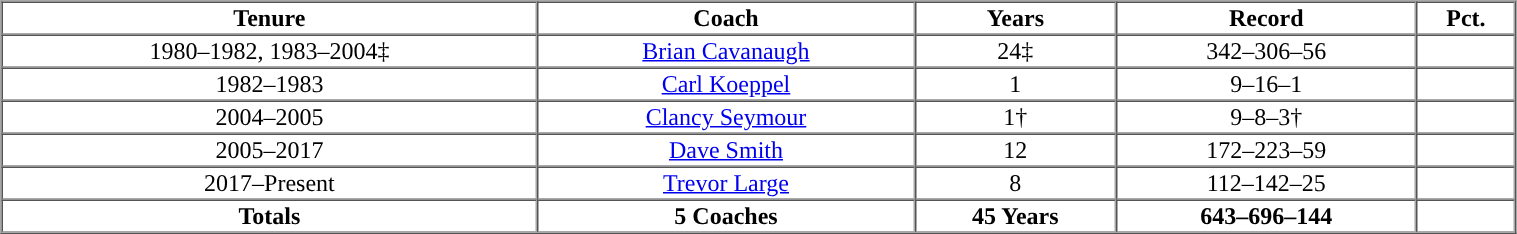<table cellpadding="1" border="1" cellspacing="0" style="width:80%;">
<tr>
<th>Tenure</th>
<th>Coach</th>
<th>Years</th>
<th>Record</th>
<th>Pct.</th>
</tr>
<tr style="text-align:center;">
<td>1980–1982, 1983–2004‡</td>
<td><a href='#'>Brian Cavanaugh</a></td>
<td>24‡</td>
<td>342–306–56</td>
<td></td>
</tr>
<tr style="text-align:center;">
<td>1982–1983</td>
<td><a href='#'>Carl Koeppel</a></td>
<td>1</td>
<td>9–16–1</td>
<td></td>
</tr>
<tr style="text-align:center;">
<td>2004–2005</td>
<td><a href='#'>Clancy Seymour</a></td>
<td>1†</td>
<td>9–8–3†</td>
<td></td>
</tr>
<tr style="text-align:center;">
<td>2005–2017</td>
<td><a href='#'>Dave Smith</a></td>
<td>12</td>
<td>172–223–59</td>
<td></td>
</tr>
<tr style="text-align:center;">
<td>2017–Present</td>
<td><a href='#'>Trevor Large</a></td>
<td>8</td>
<td>112–142–25</td>
<td></td>
</tr>
<tr style="text-align:center;">
<th>Totals</th>
<th>5 Coaches</th>
<th>45 Years</th>
<th>643–696–144</th>
<th></th>
</tr>
</table>
